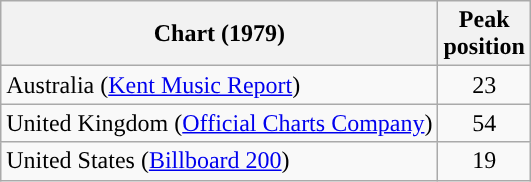<table class="wikitable">
<tr>
<th scope="col">Chart (1979)</th>
<th>Peak<br>position</th>
</tr>
<tr>
<td>Australia (<a href='#'>Kent Music Report</a>)</td>
<td style="text-align:center;">23</td>
</tr>
<tr>
<td>United Kingdom (<a href='#'>Official Charts Company</a>)</td>
<td style="text-align:center;">54</td>
</tr>
<tr>
<td>United States (<a href='#'>Billboard 200</a>)</td>
<td style="text-align:center;">19</td>
</tr>
</table>
